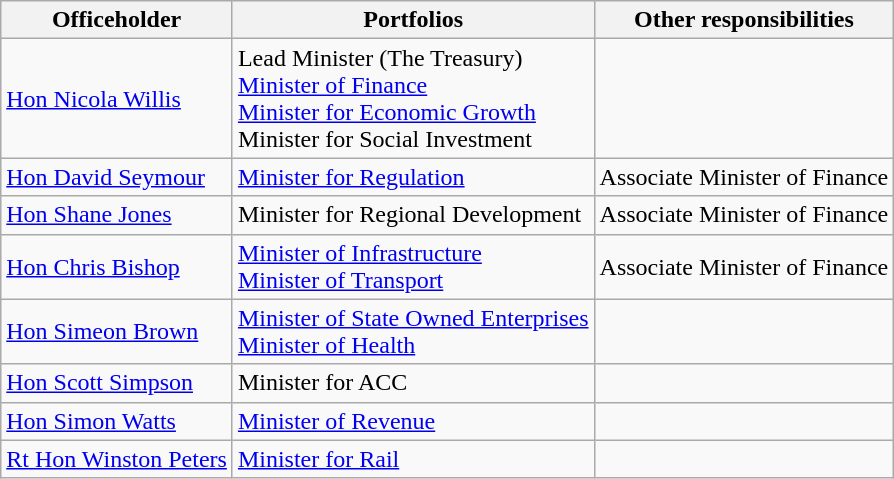<table class="wikitable">
<tr>
<th>Officeholder</th>
<th>Portfolios</th>
<th>Other responsibilities</th>
</tr>
<tr>
<td><a href='#'>Hon Nicola Willis</a></td>
<td>Lead Minister (The Treasury)<br><a href='#'>Minister of Finance</a><br><a href='#'>Minister for Economic Growth</a><br>Minister for Social Investment</td>
<td></td>
</tr>
<tr>
<td><a href='#'>Hon David Seymour</a></td>
<td><a href='#'>Minister for Regulation</a></td>
<td>Associate Minister of Finance</td>
</tr>
<tr>
<td><a href='#'>Hon Shane Jones</a></td>
<td>Minister for Regional Development</td>
<td>Associate Minister of Finance</td>
</tr>
<tr>
<td><a href='#'>Hon Chris Bishop</a></td>
<td><a href='#'>Minister of Infrastructure</a><br><a href='#'>Minister of Transport</a></td>
<td>Associate Minister of Finance</td>
</tr>
<tr>
<td><a href='#'>Hon Simeon Brown</a></td>
<td><a href='#'>Minister of State Owned Enterprises</a><br><a href='#'>Minister of Health</a></td>
<td></td>
</tr>
<tr>
<td><a href='#'>Hon Scott Simpson</a></td>
<td>Minister for ACC</td>
<td></td>
</tr>
<tr>
<td><a href='#'>Hon Simon Watts</a></td>
<td><a href='#'>Minister of Revenue</a></td>
<td></td>
</tr>
<tr>
<td><a href='#'>Rt Hon Winston Peters</a></td>
<td><a href='#'>Minister for Rail</a></td>
</tr>
</table>
